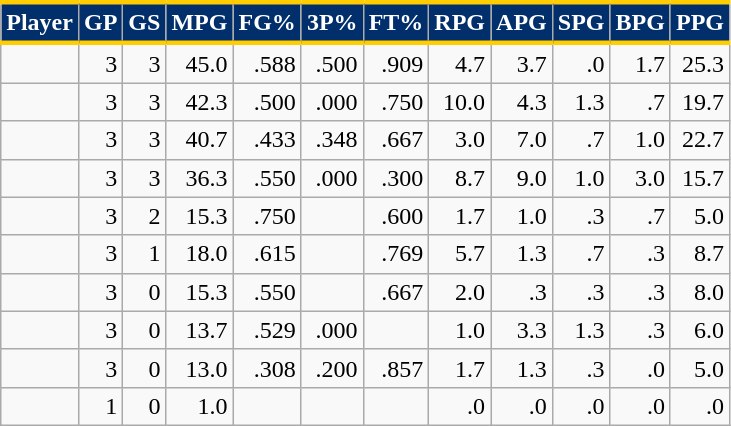<table class="wikitable sortable" style="text-align:right;">
<tr>
<th style="background:#002F6C; color:#FFFFFF; border-top:#FFCD00 3px solid; border-bottom:#FFCD00 3px solid;">Player</th>
<th style="background:#002F6C; color:#FFFFFF; border-top:#FFCD00 3px solid; border-bottom:#FFCD00 3px solid;">GP</th>
<th style="background:#002F6C; color:#FFFFFF; border-top:#FFCD00 3px solid; border-bottom:#FFCD00 3px solid;">GS</th>
<th style="background:#002F6C; color:#FFFFFF; border-top:#FFCD00 3px solid; border-bottom:#FFCD00 3px solid;">MPG</th>
<th style="background:#002F6C; color:#FFFFFF; border-top:#FFCD00 3px solid; border-bottom:#FFCD00 3px solid;">FG%</th>
<th style="background:#002F6C; color:#FFFFFF; border-top:#FFCD00 3px solid; border-bottom:#FFCD00 3px solid;">3P%</th>
<th style="background:#002F6C; color:#FFFFFF; border-top:#FFCD00 3px solid; border-bottom:#FFCD00 3px solid;">FT%</th>
<th style="background:#002F6C; color:#FFFFFF; border-top:#FFCD00 3px solid; border-bottom:#FFCD00 3px solid;">RPG</th>
<th style="background:#002F6C; color:#FFFFFF; border-top:#FFCD00 3px solid; border-bottom:#FFCD00 3px solid;">APG</th>
<th style="background:#002F6C; color:#FFFFFF; border-top:#FFCD00 3px solid; border-bottom:#FFCD00 3px solid;">SPG</th>
<th style="background:#002F6C; color:#FFFFFF; border-top:#FFCD00 3px solid; border-bottom:#FFCD00 3px solid;">BPG</th>
<th style="background:#002F6C; color:#FFFFFF; border-top:#FFCD00 3px solid; border-bottom:#FFCD00 3px solid;">PPG</th>
</tr>
<tr>
<td style="text-align:left;"></td>
<td>3</td>
<td>3</td>
<td>45.0</td>
<td>.588</td>
<td>.500</td>
<td>.909</td>
<td>4.7</td>
<td>3.7</td>
<td>.0</td>
<td>1.7</td>
<td>25.3</td>
</tr>
<tr>
<td style="text-align:left;"></td>
<td>3</td>
<td>3</td>
<td>42.3</td>
<td>.500</td>
<td>.000</td>
<td>.750</td>
<td>10.0</td>
<td>4.3</td>
<td>1.3</td>
<td>.7</td>
<td>19.7</td>
</tr>
<tr>
<td style="text-align:left;"></td>
<td>3</td>
<td>3</td>
<td>40.7</td>
<td>.433</td>
<td>.348</td>
<td>.667</td>
<td>3.0</td>
<td>7.0</td>
<td>.7</td>
<td>1.0</td>
<td>22.7</td>
</tr>
<tr>
<td style="text-align:left;"></td>
<td>3</td>
<td>3</td>
<td>36.3</td>
<td>.550</td>
<td>.000</td>
<td>.300</td>
<td>8.7</td>
<td>9.0</td>
<td>1.0</td>
<td>3.0</td>
<td>15.7</td>
</tr>
<tr>
<td style="text-align:left;"></td>
<td>3</td>
<td>2</td>
<td>15.3</td>
<td>.750</td>
<td></td>
<td>.600</td>
<td>1.7</td>
<td>1.0</td>
<td>.3</td>
<td>.7</td>
<td>5.0</td>
</tr>
<tr>
<td style="text-align:left;"></td>
<td>3</td>
<td>1</td>
<td>18.0</td>
<td>.615</td>
<td></td>
<td>.769</td>
<td>5.7</td>
<td>1.3</td>
<td>.7</td>
<td>.3</td>
<td>8.7</td>
</tr>
<tr>
<td style="text-align:left;"></td>
<td>3</td>
<td>0</td>
<td>15.3</td>
<td>.550</td>
<td></td>
<td>.667</td>
<td>2.0</td>
<td>.3</td>
<td>.3</td>
<td>.3</td>
<td>8.0</td>
</tr>
<tr>
<td style="text-align:left;"></td>
<td>3</td>
<td>0</td>
<td>13.7</td>
<td>.529</td>
<td>.000</td>
<td></td>
<td>1.0</td>
<td>3.3</td>
<td>1.3</td>
<td>.3</td>
<td>6.0</td>
</tr>
<tr>
<td style="text-align:left;"></td>
<td>3</td>
<td>0</td>
<td>13.0</td>
<td>.308</td>
<td>.200</td>
<td>.857</td>
<td>1.7</td>
<td>1.3</td>
<td>.3</td>
<td>.0</td>
<td>5.0</td>
</tr>
<tr>
<td style="text-align:left;"></td>
<td>1</td>
<td>0</td>
<td>1.0</td>
<td></td>
<td></td>
<td></td>
<td>.0</td>
<td>.0</td>
<td>.0</td>
<td>.0</td>
<td>.0</td>
</tr>
</table>
